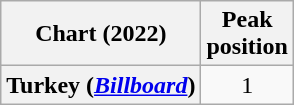<table class="wikitable sortable plainrowheaders" style="text-align:center">
<tr>
<th scope="col">Chart (2022)</th>
<th scope="col">Peak<br>position</th>
</tr>
<tr>
<th scope="row">Turkey (<em><a href='#'>Billboard</a></em>)</th>
<td>1</td>
</tr>
</table>
